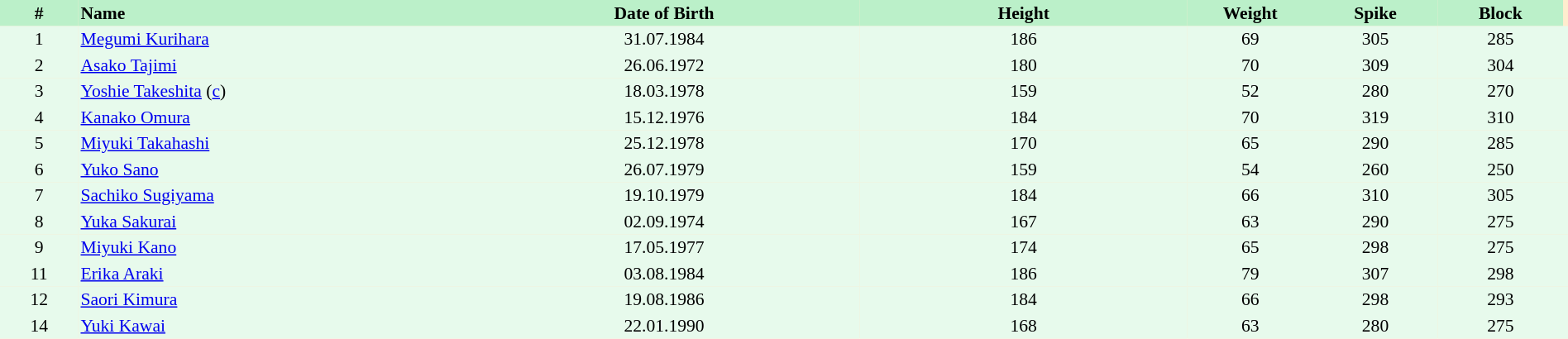<table border=0 cellpadding=2 cellspacing=0  |- bgcolor=#FFECCE style="text-align:center; font-size:90%;" width=100%>
<tr bgcolor=#BBF0C9>
<th width=5%>#</th>
<th width=25% align=left>Name</th>
<th width=25%>Date of Birth</th>
<th width=21%>Height</th>
<th width=8%>Weight</th>
<th width=8%>Spike</th>
<th width=8%>Block</th>
</tr>
<tr bgcolor=#E7FAEC>
<td>1</td>
<td align=left><a href='#'>Megumi Kurihara</a></td>
<td>31.07.1984</td>
<td>186</td>
<td>69</td>
<td>305</td>
<td>285</td>
<td></td>
</tr>
<tr bgcolor=#E7FAEC>
<td>2</td>
<td align=left><a href='#'>Asako Tajimi</a></td>
<td>26.06.1972</td>
<td>180</td>
<td>70</td>
<td>309</td>
<td>304</td>
<td></td>
</tr>
<tr bgcolor=#E7FAEC>
<td>3</td>
<td align=left><a href='#'>Yoshie Takeshita</a> (<a href='#'>c</a>)</td>
<td>18.03.1978</td>
<td>159</td>
<td>52</td>
<td>280</td>
<td>270</td>
<td></td>
</tr>
<tr bgcolor=#E7FAEC>
<td>4</td>
<td align=left><a href='#'>Kanako Omura</a></td>
<td>15.12.1976</td>
<td>184</td>
<td>70</td>
<td>319</td>
<td>310</td>
<td></td>
</tr>
<tr bgcolor=#E7FAEC>
<td>5</td>
<td align=left><a href='#'>Miyuki Takahashi</a></td>
<td>25.12.1978</td>
<td>170</td>
<td>65</td>
<td>290</td>
<td>285</td>
<td></td>
</tr>
<tr bgcolor=#E7FAEC>
<td>6</td>
<td align=left><a href='#'>Yuko Sano</a></td>
<td>26.07.1979</td>
<td>159</td>
<td>54</td>
<td>260</td>
<td>250</td>
<td></td>
</tr>
<tr bgcolor=#E7FAEC>
<td>7</td>
<td align=left><a href='#'>Sachiko Sugiyama</a></td>
<td>19.10.1979</td>
<td>184</td>
<td>66</td>
<td>310</td>
<td>305</td>
<td></td>
</tr>
<tr bgcolor=#E7FAEC>
<td>8</td>
<td align=left><a href='#'>Yuka Sakurai</a></td>
<td>02.09.1974</td>
<td>167</td>
<td>63</td>
<td>290</td>
<td>275</td>
<td></td>
</tr>
<tr bgcolor=#E7FAEC>
<td>9</td>
<td align=left><a href='#'>Miyuki Kano</a></td>
<td>17.05.1977</td>
<td>174</td>
<td>65</td>
<td>298</td>
<td>275</td>
<td></td>
</tr>
<tr bgcolor=#E7FAEC>
<td>11</td>
<td align=left><a href='#'>Erika Araki</a></td>
<td>03.08.1984</td>
<td>186</td>
<td>79</td>
<td>307</td>
<td>298</td>
<td></td>
</tr>
<tr bgcolor=#E7FAEC>
<td>12</td>
<td align=left><a href='#'>Saori Kimura</a></td>
<td>19.08.1986</td>
<td>184</td>
<td>66</td>
<td>298</td>
<td>293</td>
<td></td>
</tr>
<tr bgcolor=#E7FAEC>
<td>14</td>
<td align=left><a href='#'>Yuki Kawai</a></td>
<td>22.01.1990</td>
<td>168</td>
<td>63</td>
<td>280</td>
<td>275</td>
<td></td>
</tr>
</table>
